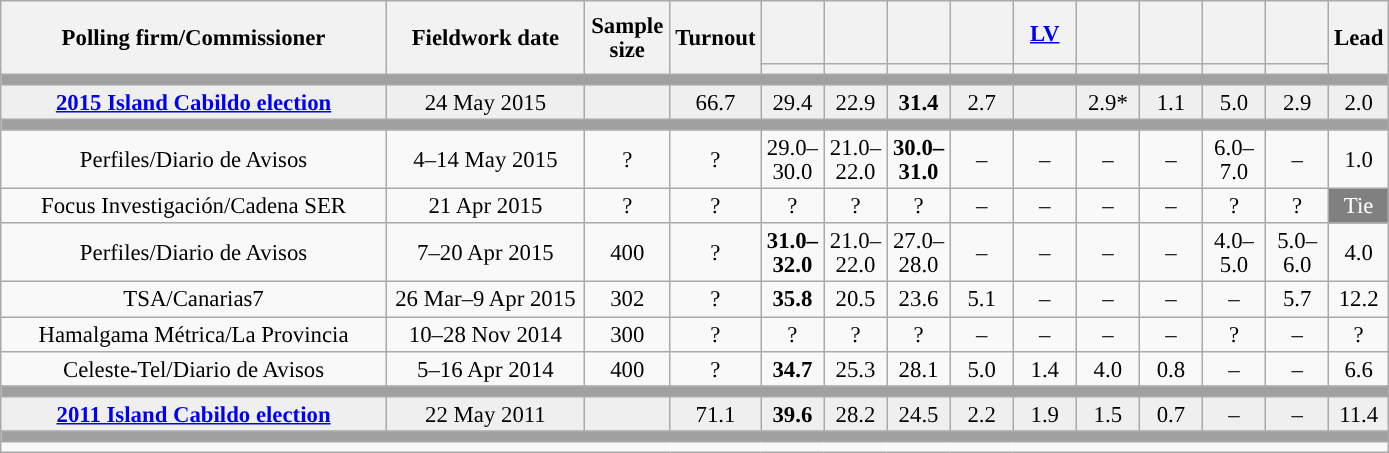<table class="wikitable collapsible collapsed" style="text-align:center; font-size:95%; line-height:16px;">
<tr style="height:42px;">
<th style="width:250px;" rowspan="2">Polling firm/Commissioner</th>
<th style="width:125px;" rowspan="2">Fieldwork date</th>
<th style="width:50px;" rowspan="2">Sample size</th>
<th style="width:45px;" rowspan="2">Turnout</th>
<th style="width:35px;"></th>
<th style="width:35px;"></th>
<th style="width:35px;"></th>
<th style="width:35px;"></th>
<th style="width:35px;"><a href='#'>LV</a></th>
<th style="width:35px;"></th>
<th style="width:35px;"></th>
<th style="width:35px;"></th>
<th style="width:35px;"></th>
<th style="width:30px;" rowspan="2">Lead</th>
</tr>
<tr>
<th style="color:inherit;background:"></th>
<th style="color:inherit;background:"></th>
<th style="color:inherit;background:"></th>
<th style="color:inherit;background:"></th>
<th style="color:inherit;background:"></th>
<th style="color:inherit;background:"></th>
<th style="color:inherit;background:"></th>
<th style="color:inherit;background:"></th>
<th style="color:inherit;background:"></th>
</tr>
<tr>
<td colspan="14" style="background:#A0A0A0"></td>
</tr>
<tr style="background:#EFEFEF;">
<td><strong><a href='#'>2015 Island Cabildo election</a></strong></td>
<td>24 May 2015</td>
<td></td>
<td>66.7</td>
<td>29.4<br></td>
<td>22.9<br></td>
<td><strong>31.4</strong><br></td>
<td>2.7<br></td>
<td></td>
<td>2.9*<br></td>
<td>1.1<br></td>
<td>5.0<br></td>
<td>2.9<br></td>
<td style="background:">2.0</td>
</tr>
<tr>
<td colspan="14" style="background:#A0A0A0"></td>
</tr>
<tr>
<td>Perfiles/Diario de Avisos</td>
<td>4–14 May 2015</td>
<td>?</td>
<td>?</td>
<td>29.0–<br>30.0<br></td>
<td>21.0–<br>22.0<br></td>
<td><strong>30.0–<br>31.0</strong><br></td>
<td>–</td>
<td>–</td>
<td>–</td>
<td>–</td>
<td>6.0–<br>7.0<br></td>
<td>–</td>
<td style="background:">1.0</td>
</tr>
<tr>
<td>Focus Investigación/Cadena SER</td>
<td>21 Apr 2015</td>
<td>?</td>
<td>?</td>
<td>?<br></td>
<td>?<br></td>
<td>?<br></td>
<td>–</td>
<td>–</td>
<td>–</td>
<td>–</td>
<td>?<br></td>
<td>?<br></td>
<td style="background:gray; color:white;">Tie</td>
</tr>
<tr>
<td>Perfiles/Diario de Avisos</td>
<td>7–20 Apr 2015</td>
<td>400</td>
<td>?</td>
<td><strong>31.0–<br>32.0</strong><br></td>
<td>21.0–<br>22.0<br></td>
<td>27.0–<br>28.0<br></td>
<td>–</td>
<td>–</td>
<td>–</td>
<td>–</td>
<td>4.0–<br>5.0<br></td>
<td>5.0–<br>6.0<br></td>
<td style="background:">4.0</td>
</tr>
<tr>
<td>TSA/Canarias7</td>
<td>26 Mar–9 Apr 2015</td>
<td>302</td>
<td>?</td>
<td><strong>35.8</strong><br></td>
<td>20.5<br></td>
<td>23.6<br></td>
<td>5.1<br></td>
<td>–</td>
<td>–</td>
<td>–</td>
<td>–</td>
<td>5.7<br></td>
<td style="background:">12.2</td>
</tr>
<tr>
<td>Hamalgama Métrica/La Provincia</td>
<td>10–28 Nov 2014</td>
<td>300</td>
<td>?</td>
<td>?<br></td>
<td>?<br></td>
<td>?<br></td>
<td>–</td>
<td>–</td>
<td>–</td>
<td>–</td>
<td>?<br></td>
<td>–</td>
<td style="background:">?</td>
</tr>
<tr>
<td>Celeste-Tel/Diario de Avisos</td>
<td>5–16 Apr 2014</td>
<td>400</td>
<td>?</td>
<td><strong>34.7</strong><br></td>
<td>25.3<br></td>
<td>28.1<br></td>
<td>5.0<br></td>
<td>1.4<br></td>
<td>4.0<br></td>
<td>0.8<br></td>
<td>–</td>
<td>–</td>
<td style="background:">6.6</td>
</tr>
<tr>
<td colspan="14" style="background:#A0A0A0"></td>
</tr>
<tr style="background:#EFEFEF;">
<td><strong><a href='#'>2011 Island Cabildo election</a></strong></td>
<td>22 May 2011</td>
<td></td>
<td>71.1</td>
<td><strong>39.6</strong><br></td>
<td>28.2<br></td>
<td>24.5<br></td>
<td>2.2<br></td>
<td>1.9<br></td>
<td>1.5<br></td>
<td>0.7<br></td>
<td>–</td>
<td>–</td>
<td style="background:">11.4</td>
</tr>
<tr>
<td colspan="14" style="background:#A0A0A0"></td>
</tr>
<tr>
<td align="left" colspan="14"></td>
</tr>
</table>
